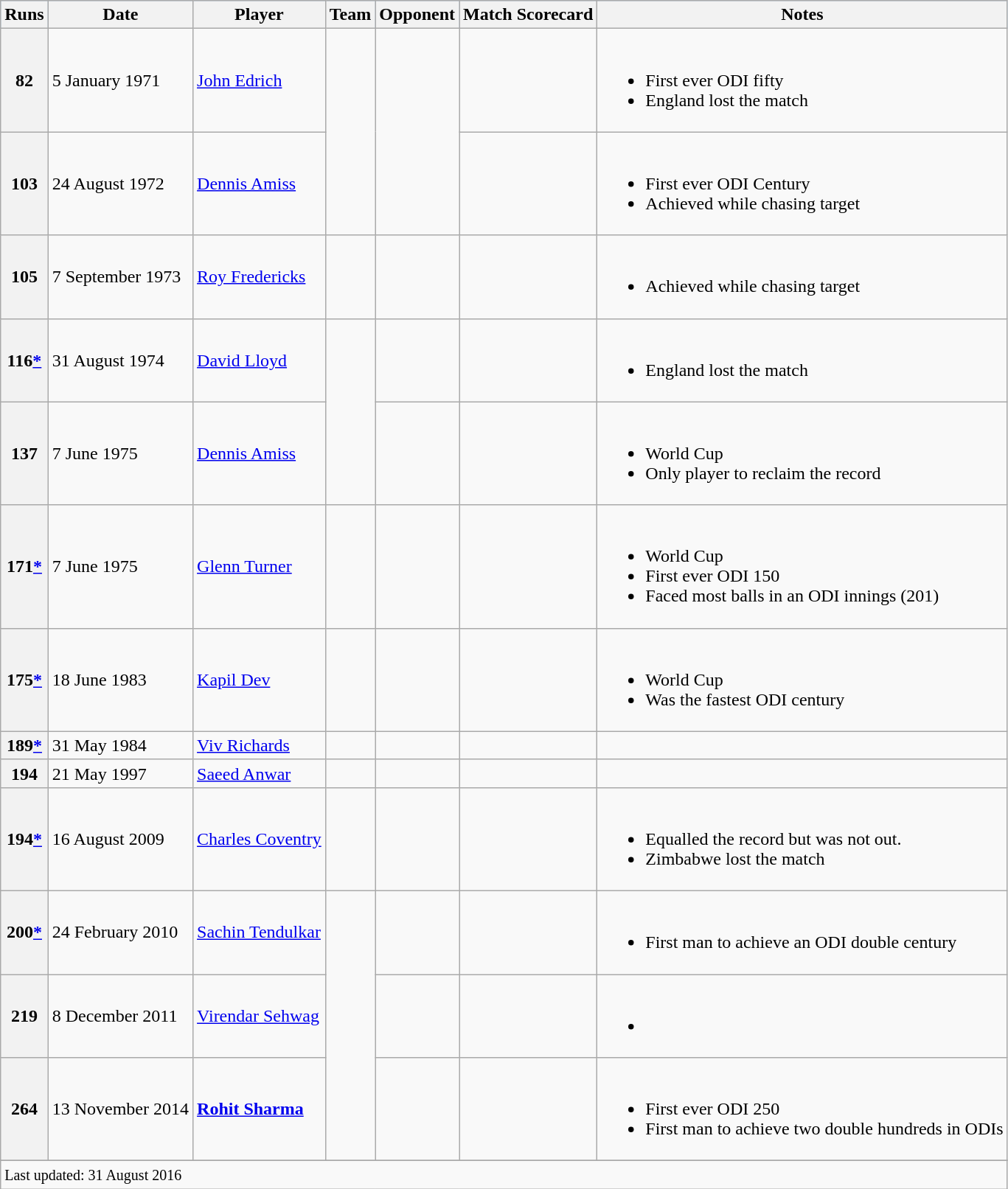<table class="wikitable plainrowheaders sortable">
<tr style="background:#9cf;">
<th>Runs</th>
<th>Date</th>
<th>Player</th>
<th>Team</th>
<th>Opponent</th>
<th>Match Scorecard</th>
<th>Notes</th>
</tr>
<tr>
<th>82</th>
<td>5 January 1971</td>
<td><a href='#'>John Edrich</a></td>
<td rowspan=2></td>
<td rowspan=2></td>
<td></td>
<td><br><ul><li>First ever ODI fifty</li><li>England lost the match</li></ul></td>
</tr>
<tr>
<th>103</th>
<td>24 August 1972</td>
<td><a href='#'>Dennis Amiss</a></td>
<td></td>
<td><br><ul><li>First ever ODI Century</li><li>Achieved while chasing target</li></ul></td>
</tr>
<tr>
<th>105</th>
<td>7 September 1973</td>
<td><a href='#'>Roy Fredericks</a></td>
<td></td>
<td></td>
<td></td>
<td><br><ul><li>Achieved while chasing target</li></ul></td>
</tr>
<tr>
<th>116<a href='#'>*</a></th>
<td>31 August 1974</td>
<td><a href='#'>David Lloyd</a></td>
<td rowspan=2></td>
<td></td>
<td></td>
<td><br><ul><li>England lost the match</li></ul></td>
</tr>
<tr>
<th>137</th>
<td>7 June 1975</td>
<td><a href='#'>Dennis Amiss</a></td>
<td></td>
<td></td>
<td><br><ul><li>World Cup</li><li>Only player to reclaim the record</li></ul></td>
</tr>
<tr>
<th>171<a href='#'>*</a></th>
<td>7 June 1975</td>
<td><a href='#'>Glenn Turner</a></td>
<td></td>
<td></td>
<td></td>
<td><br><ul><li>World Cup</li><li>First ever ODI 150</li><li>Faced most balls in an ODI innings (201)</li></ul></td>
</tr>
<tr>
<th>175<a href='#'>*</a></th>
<td>18 June 1983</td>
<td><a href='#'>Kapil Dev</a></td>
<td></td>
<td></td>
<td></td>
<td><br><ul><li>World Cup</li><li>Was the fastest ODI century</li></ul></td>
</tr>
<tr>
<th>189<a href='#'>*</a></th>
<td>31 May 1984</td>
<td><a href='#'>Viv Richards</a></td>
<td></td>
<td></td>
<td></td>
<td></td>
</tr>
<tr>
<th>194</th>
<td>21 May 1997</td>
<td><a href='#'>Saeed Anwar</a></td>
<td></td>
<td></td>
<td></td>
<td></td>
</tr>
<tr>
<th>194<a href='#'>*</a></th>
<td>16 August 2009</td>
<td><a href='#'>Charles Coventry</a></td>
<td></td>
<td></td>
<td></td>
<td><br><ul><li>Equalled the record but was not out.</li><li>Zimbabwe lost the match</li></ul></td>
</tr>
<tr>
<th>200<a href='#'>*</a></th>
<td>24 February 2010</td>
<td><a href='#'>Sachin Tendulkar</a></td>
<td rowspan=3></td>
<td></td>
<td></td>
<td><br><ul><li>First man to achieve an ODI double century</li></ul></td>
</tr>
<tr>
<th>219</th>
<td>8 December 2011</td>
<td><a href='#'>Virendar Sehwag</a></td>
<td></td>
<td></td>
<td><br><ul><li></li></ul></td>
</tr>
<tr>
<th>264</th>
<td>13 November 2014</td>
<td><strong><a href='#'>Rohit Sharma</a></strong></td>
<td></td>
<td></td>
<td><br><ul><li>First ever ODI 250</li><li>First man to achieve two double hundreds in ODIs</li></ul></td>
</tr>
<tr>
</tr>
<tr class=sortbottom>
<td colspan="7"><small>Last updated: 31 August 2016</small></td>
</tr>
</table>
